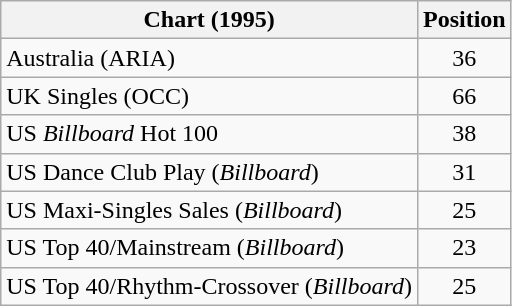<table class="wikitable sortable">
<tr>
<th>Chart (1995)</th>
<th>Position</th>
</tr>
<tr>
<td>Australia (ARIA)</td>
<td align="center">36</td>
</tr>
<tr>
<td>UK Singles (OCC)</td>
<td align="center">66</td>
</tr>
<tr>
<td>US <em>Billboard</em> Hot 100</td>
<td align="center">38</td>
</tr>
<tr>
<td>US Dance Club Play (<em>Billboard</em>)</td>
<td align="center">31</td>
</tr>
<tr>
<td>US Maxi-Singles Sales (<em>Billboard</em>)</td>
<td align="center">25</td>
</tr>
<tr>
<td>US Top 40/Mainstream (<em>Billboard</em>)</td>
<td align="center">23</td>
</tr>
<tr>
<td>US Top 40/Rhythm-Crossover (<em>Billboard</em>)</td>
<td align="center">25</td>
</tr>
</table>
